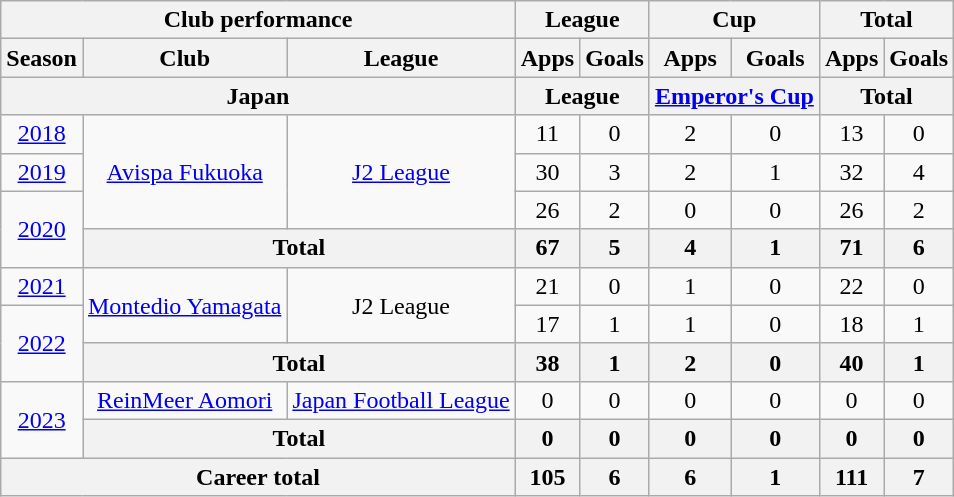<table class="wikitable" style="text-align:center;">
<tr>
<th colspan=3>Club performance</th>
<th colspan=2>League</th>
<th colspan=2>Cup</th>
<th colspan=2>Total</th>
</tr>
<tr>
<th>Season</th>
<th>Club</th>
<th>League</th>
<th>Apps</th>
<th>Goals</th>
<th>Apps</th>
<th>Goals</th>
<th>Apps</th>
<th>Goals</th>
</tr>
<tr>
<th colspan=3>Japan</th>
<th colspan=2>League</th>
<th colspan=2><a href='#'>Emperor's Cup</a></th>
<th colspan=2>Total</th>
</tr>
<tr>
<td><a href='#'>2018</a></td>
<td rowspan="3"><a href='#'>Avispa Fukuoka</a></td>
<td rowspan="3"><a href='#'>J2 League</a></td>
<td>11</td>
<td>0</td>
<td>2</td>
<td>0</td>
<td>13</td>
<td>0</td>
</tr>
<tr>
<td><a href='#'>2019</a></td>
<td>30</td>
<td>3</td>
<td>2</td>
<td>1</td>
<td>32</td>
<td>4</td>
</tr>
<tr>
<td rowspan="2"><a href='#'>2020</a></td>
<td>26</td>
<td>2</td>
<td>0</td>
<td>0</td>
<td>26</td>
<td>2</td>
</tr>
<tr>
<th colspan=2>Total</th>
<th>67</th>
<th>5</th>
<th>4</th>
<th>1</th>
<th>71</th>
<th>6</th>
</tr>
<tr>
<td><a href='#'>2021</a></td>
<td rowspan="2"><a href='#'>Montedio Yamagata</a></td>
<td rowspan="2">J2 League</td>
<td>21</td>
<td>0</td>
<td>1</td>
<td>0</td>
<td>22</td>
<td>0</td>
</tr>
<tr>
<td rowspan="2"><a href='#'>2022</a></td>
<td>17</td>
<td>1</td>
<td>1</td>
<td>0</td>
<td>18</td>
<td>1</td>
</tr>
<tr>
<th colspan=2>Total</th>
<th>38</th>
<th>1</th>
<th>2</th>
<th>0</th>
<th>40</th>
<th>1</th>
</tr>
<tr>
<td rowspan="2"><a href='#'>2023</a></td>
<td><a href='#'>ReinMeer Aomori</a></td>
<td><a href='#'>Japan Football League</a></td>
<td>0</td>
<td>0</td>
<td>0</td>
<td>0</td>
<td>0</td>
<td>0</td>
</tr>
<tr>
<th colspan=2>Total</th>
<th>0</th>
<th>0</th>
<th>0</th>
<th>0</th>
<th>0</th>
<th>0</th>
</tr>
<tr>
<th colspan=3>Career total</th>
<th>105</th>
<th>6</th>
<th>6</th>
<th>1</th>
<th>111</th>
<th>7</th>
</tr>
</table>
